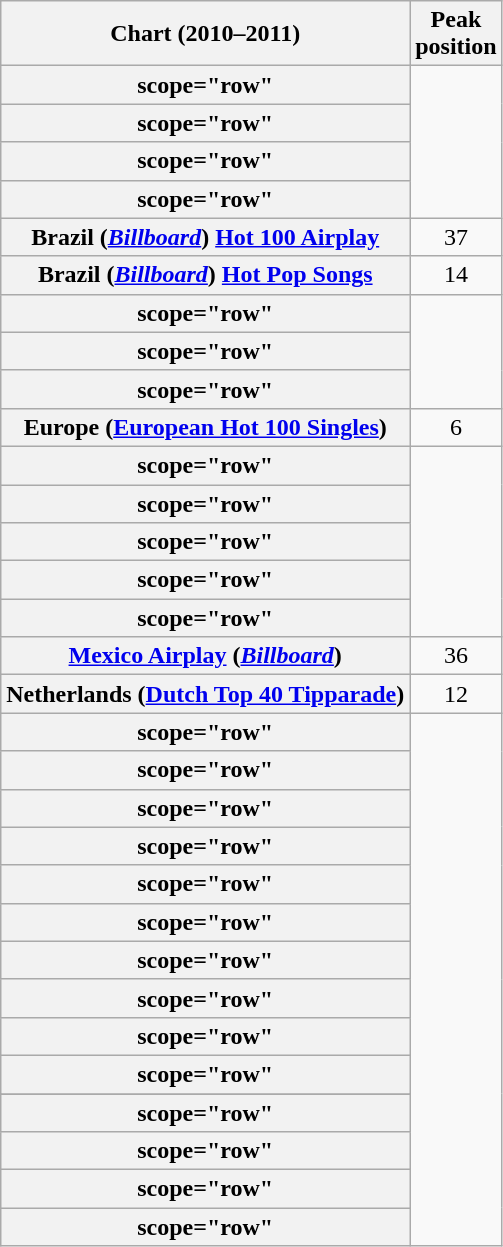<table class="wikitable sortable plainrowheaders" style="text-align:center">
<tr>
<th scope="col">Chart (2010–2011)</th>
<th scope="col">Peak<br>position</th>
</tr>
<tr>
<th>scope="row"</th>
</tr>
<tr>
<th>scope="row"</th>
</tr>
<tr>
<th>scope="row"</th>
</tr>
<tr>
<th>scope="row"</th>
</tr>
<tr>
<th scope="row">Brazil (<a href='#'><em>Billboard</em></a>) <a href='#'>Hot 100 Airplay</a></th>
<td>37</td>
</tr>
<tr>
<th scope="row">Brazil (<a href='#'><em>Billboard</em></a>) <a href='#'>Hot Pop Songs</a></th>
<td>14</td>
</tr>
<tr>
<th>scope="row"</th>
</tr>
<tr>
<th>scope="row"</th>
</tr>
<tr>
<th>scope="row"</th>
</tr>
<tr>
<th scope="row">Europe (<a href='#'>European Hot 100 Singles</a>)</th>
<td>6</td>
</tr>
<tr>
<th>scope="row"</th>
</tr>
<tr>
<th>scope="row"</th>
</tr>
<tr>
<th>scope="row"</th>
</tr>
<tr>
<th>scope="row"</th>
</tr>
<tr>
<th>scope="row"</th>
</tr>
<tr>
<th scope="row"><a href='#'>Mexico Airplay</a> (<em><a href='#'>Billboard</a></em>)</th>
<td>36</td>
</tr>
<tr>
<th scope="row">Netherlands (<a href='#'>Dutch Top 40 Tipparade</a>)</th>
<td>12</td>
</tr>
<tr>
<th>scope="row"</th>
</tr>
<tr>
<th>scope="row"</th>
</tr>
<tr>
<th>scope="row"</th>
</tr>
<tr>
<th>scope="row"</th>
</tr>
<tr>
<th>scope="row"</th>
</tr>
<tr>
<th>scope="row"</th>
</tr>
<tr>
<th>scope="row"</th>
</tr>
<tr>
<th>scope="row"</th>
</tr>
<tr>
<th>scope="row"</th>
</tr>
<tr>
<th>scope="row"</th>
</tr>
<tr>
</tr>
<tr>
<th>scope="row"</th>
</tr>
<tr>
<th>scope="row"</th>
</tr>
<tr>
<th>scope="row"</th>
</tr>
<tr>
<th>scope="row"</th>
</tr>
</table>
